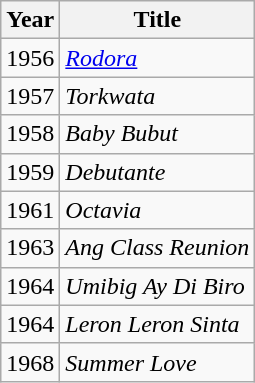<table class="wikitable" style="text-align:left">
<tr>
<th>Year</th>
<th>Title</th>
</tr>
<tr>
<td>1956</td>
<td><em><a href='#'>Rodora</a></em></td>
</tr>
<tr>
<td>1957</td>
<td><em>Torkwata</em></td>
</tr>
<tr>
<td>1958</td>
<td><em>Baby Bubut</em></td>
</tr>
<tr>
<td>1959</td>
<td><em>Debutante</em></td>
</tr>
<tr>
<td>1961</td>
<td><em>Octavia</em></td>
</tr>
<tr>
<td>1963</td>
<td><em>Ang Class Reunion</em></td>
</tr>
<tr>
<td>1964</td>
<td><em>Umibig Ay Di Biro</em></td>
</tr>
<tr>
<td>1964</td>
<td><em>Leron Leron Sinta</em></td>
</tr>
<tr>
<td>1968</td>
<td><em>Summer Love</em></td>
</tr>
</table>
